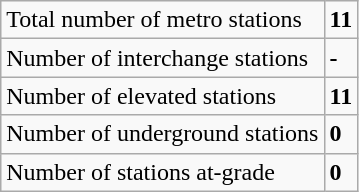<table class="wikitable">
<tr>
<td>Total number of metro stations</td>
<td><strong>11</strong></td>
</tr>
<tr>
<td>Number of interchange stations</td>
<td><strong>-</strong></td>
</tr>
<tr>
<td>Number of elevated stations</td>
<td><strong>11</strong></td>
</tr>
<tr>
<td>Number of underground stations</td>
<td><strong>0</strong></td>
</tr>
<tr>
<td>Number of stations at-grade</td>
<td><strong>0</strong></td>
</tr>
</table>
